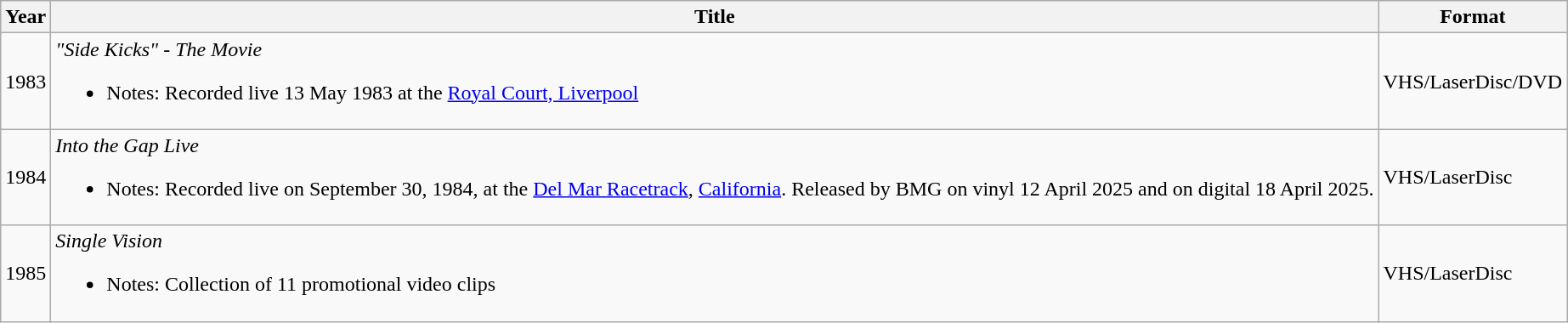<table class="wikitable">
<tr>
<th>Year</th>
<th>Title</th>
<th>Format</th>
</tr>
<tr>
<td>1983</td>
<td><em>"Side Kicks" - The Movie</em><br><ul><li>Notes: Recorded live 13 May 1983 at the <a href='#'>Royal Court, Liverpool</a></li></ul></td>
<td>VHS/LaserDisc/DVD</td>
</tr>
<tr>
<td>1984</td>
<td><em>Into the Gap Live</em><br><ul><li>Notes: Recorded live on September 30, 1984, at the <a href='#'>Del Mar Racetrack</a>, <a href='#'>California</a>. Released by BMG on vinyl 12 April 2025 and on digital 18 April 2025.</li></ul></td>
<td>VHS/LaserDisc</td>
</tr>
<tr>
<td>1985</td>
<td><em>Single Vision</em><br><ul><li>Notes: Collection of 11 promotional video clips</li></ul></td>
<td>VHS/LaserDisc</td>
</tr>
</table>
